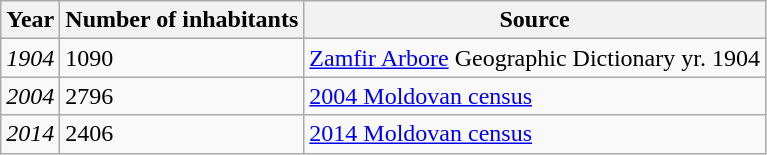<table class="wikitable">
<tr>
<th>Year</th>
<th>Number of inhabitants</th>
<th>Source</th>
</tr>
<tr>
<td><em>1904</em></td>
<td>1090</td>
<td><a href='#'>Zamfir Arbore</a> Geographic Dictionary yr. 1904</td>
</tr>
<tr>
<td><em>2004</em></td>
<td>2796</td>
<td><a href='#'>2004 Moldovan census</a></td>
</tr>
<tr>
<td><em>2014</em></td>
<td>2406</td>
<td><a href='#'>2014 Moldovan census</a></td>
</tr>
</table>
